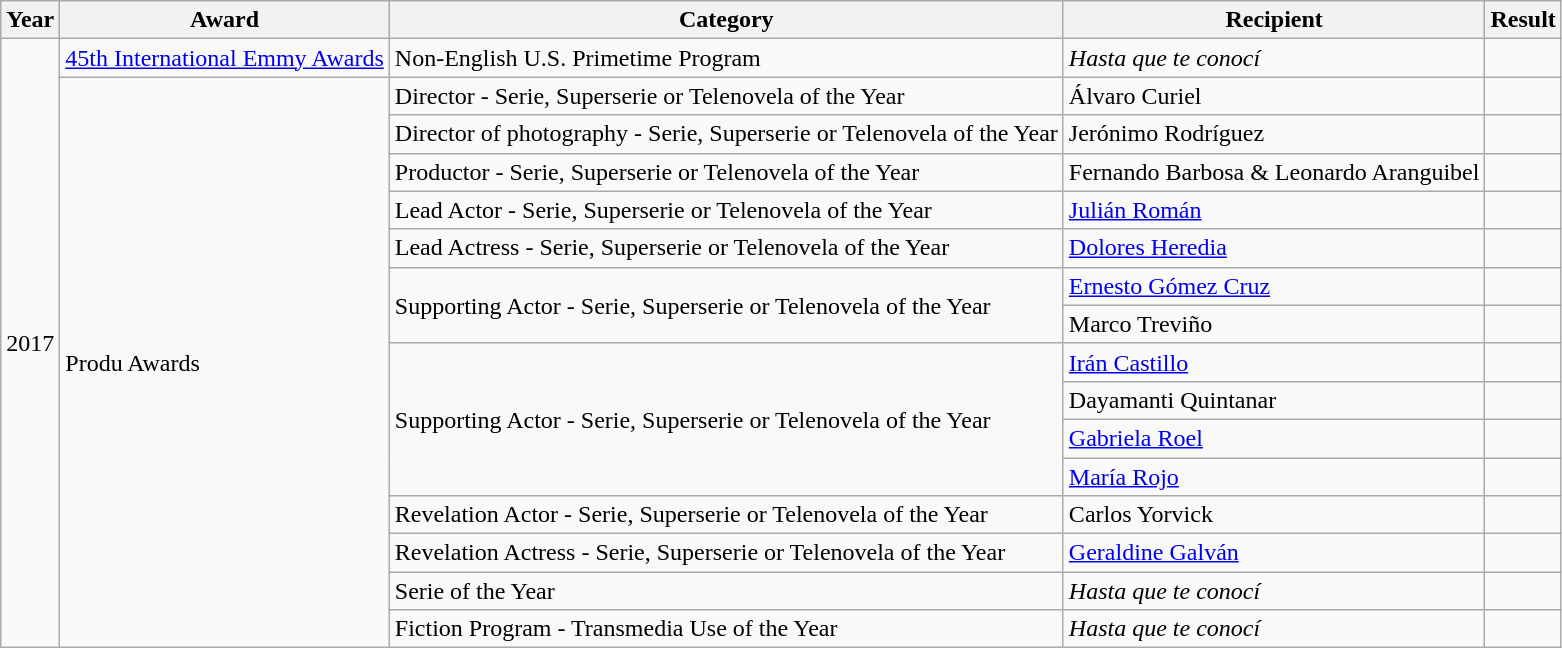<table class="wikitable plainrowheaders">
<tr>
<th scope="col">Year</th>
<th scope="col">Award</th>
<th scope="col">Category</th>
<th scope="col">Recipient</th>
<th scope="col">Result</th>
</tr>
<tr>
<td rowspan="16">2017</td>
<td><a href='#'>45th International Emmy Awards</a></td>
<td>Non-English U.S. Primetime Program</td>
<td><em>Hasta que te conocí</em></td>
<td></td>
</tr>
<tr>
<td rowspan="15">Produ Awards</td>
<td>Director - Serie, Superserie or Telenovela of the Year</td>
<td>Álvaro Curiel</td>
<td></td>
</tr>
<tr>
<td>Director of photography - Serie, Superserie or Telenovela of the Year</td>
<td>Jerónimo Rodríguez</td>
<td></td>
</tr>
<tr>
<td>Productor - Serie, Superserie or Telenovela of the Year</td>
<td>Fernando Barbosa & Leonardo Aranguibel</td>
<td></td>
</tr>
<tr>
<td>Lead Actor - Serie, Superserie or Telenovela of the Year</td>
<td><a href='#'>Julián Román</a></td>
<td></td>
</tr>
<tr>
<td>Lead Actress - Serie, Superserie or Telenovela of the Year</td>
<td><a href='#'>Dolores Heredia</a></td>
<td></td>
</tr>
<tr>
<td rowspan="2">Supporting Actor - Serie, Superserie or Telenovela of the Year</td>
<td><a href='#'>Ernesto Gómez Cruz</a></td>
<td></td>
</tr>
<tr>
<td>Marco Treviño</td>
<td></td>
</tr>
<tr>
<td rowspan="4">Supporting Actor - Serie, Superserie or Telenovela of the Year</td>
<td><a href='#'>Irán Castillo</a></td>
<td></td>
</tr>
<tr>
<td>Dayamanti Quintanar</td>
<td></td>
</tr>
<tr>
<td><a href='#'>Gabriela Roel</a></td>
<td></td>
</tr>
<tr>
<td><a href='#'>María Rojo</a></td>
<td></td>
</tr>
<tr>
<td>Revelation Actor - Serie, Superserie or Telenovela of the Year</td>
<td>Carlos Yorvick</td>
<td></td>
</tr>
<tr>
<td>Revelation Actress - Serie, Superserie or Telenovela of the Year</td>
<td><a href='#'>Geraldine Galván</a></td>
<td></td>
</tr>
<tr>
<td>Serie of the Year</td>
<td><em>Hasta que te conocí</em></td>
<td></td>
</tr>
<tr>
<td>Fiction Program - Transmedia Use of the Year</td>
<td><em>Hasta que te conocí</em></td>
<td></td>
</tr>
</table>
